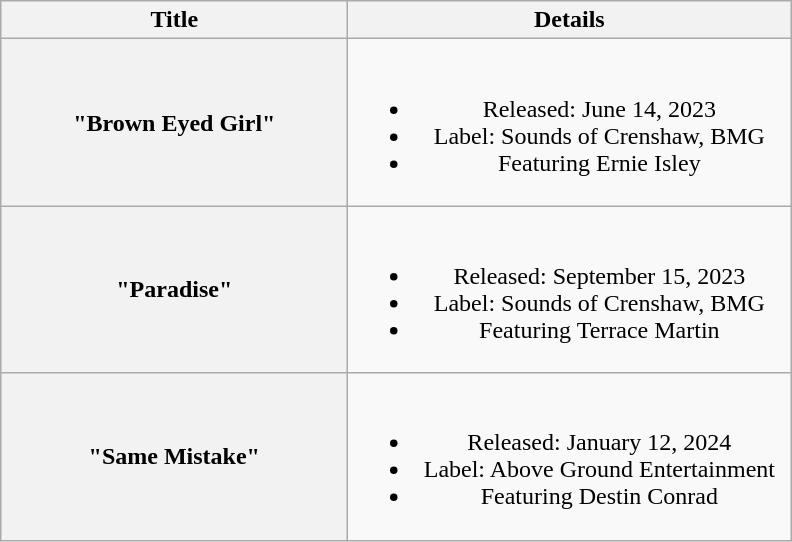<table class="wikitable plainrowheaders" style="text-align:center;">
<tr>
<th scope="col" style="width:14em;">Title</th>
<th scope="col" style="width:18em;">Details</th>
</tr>
<tr>
<th scope="row">"Brown Eyed Girl"</th>
<td><br><ul><li>Released: June 14, 2023</li><li>Label: Sounds of Crenshaw, BMG</li><li>Featuring Ernie Isley</li></ul></td>
</tr>
<tr>
<th scope="row">"Paradise"</th>
<td><br><ul><li>Released: September 15, 2023</li><li>Label: Sounds of Crenshaw, BMG</li><li>Featuring Terrace Martin</li></ul></td>
</tr>
<tr>
<th scope="row">"Same Mistake"</th>
<td><br><ul><li>Released: January 12, 2024</li><li>Label: Above Ground Entertainment</li><li>Featuring Destin Conrad</li></ul></td>
</tr>
</table>
